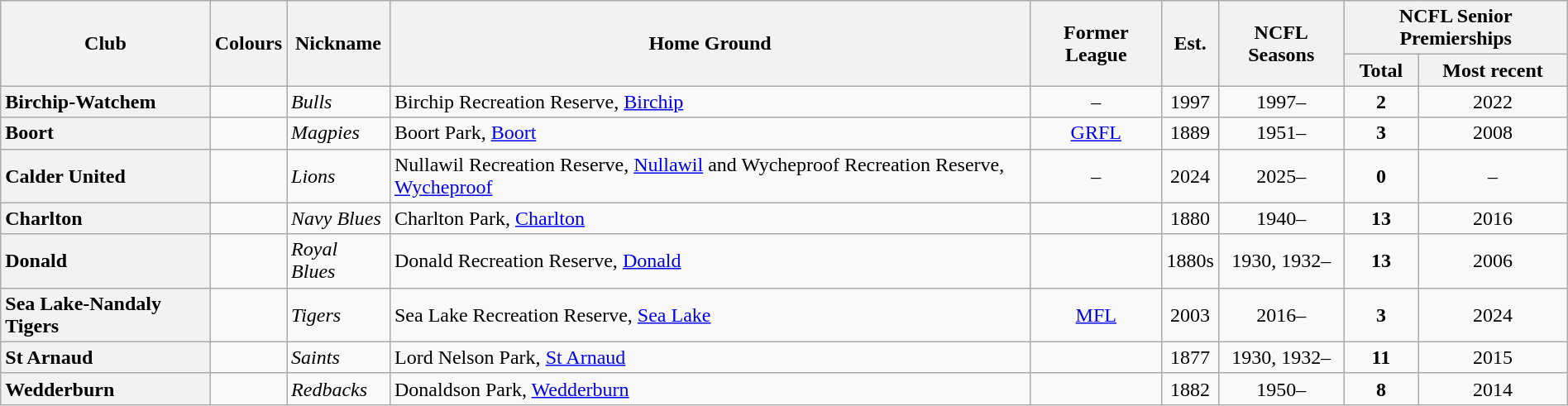<table class="wikitable sortable mw-collapsible mw-collapsed" style="text-align:center; width:100%">
<tr>
<th rowspan="2">Club</th>
<th rowspan="2">Colours</th>
<th rowspan="2">Nickname</th>
<th rowspan="2">Home Ground</th>
<th rowspan="2">Former League</th>
<th rowspan="2">Est.</th>
<th rowspan="2">NCFL Seasons</th>
<th colspan="2">NCFL Senior Premierships</th>
</tr>
<tr>
<th>Total</th>
<th>Most recent</th>
</tr>
<tr>
<th style="text-align:left">Birchip-Watchem</th>
<td></td>
<td align="left"><em>Bulls</em></td>
<td align="left">Birchip Recreation Reserve, <a href='#'>Birchip</a></td>
<td align="center">–</td>
<td>1997</td>
<td>1997–</td>
<td align="center"><strong>2</strong></td>
<td>2022</td>
</tr>
<tr>
<th style="text-align:left">Boort</th>
<td></td>
<td align="left"><em>Magpies</em></td>
<td align="left">Boort Park, <a href='#'>Boort</a></td>
<td align="center"><a href='#'>GRFL</a></td>
<td>1889</td>
<td>1951–</td>
<td align="center"><strong>3</strong></td>
<td>2008</td>
</tr>
<tr>
<th style="text-align:left">Calder United</th>
<td></td>
<td align="left"><em>Lions</em></td>
<td align="left">Nullawil Recreation Reserve, <a href='#'>Nullawil</a> and Wycheproof Recreation Reserve, <a href='#'>Wycheproof</a></td>
<td align="center">–</td>
<td>2024</td>
<td>2025–</td>
<td align="center"><strong>0</strong></td>
<td>–</td>
</tr>
<tr>
<th style="text-align:left">Charlton</th>
<td></td>
<td align="left"><em>Navy Blues</em></td>
<td align="left">Charlton Park, <a href='#'>Charlton</a></td>
<td align="center"></td>
<td>1880</td>
<td>1940–</td>
<td align="center"><strong>13</strong></td>
<td>2016</td>
</tr>
<tr>
<th style="text-align:left">Donald</th>
<td></td>
<td align="left"><em>Royal Blues</em></td>
<td align="left">Donald Recreation Reserve, <a href='#'>Donald</a></td>
<td align="center"></td>
<td>1880s</td>
<td>1930, 1932–</td>
<td align="center"><strong>13</strong></td>
<td>2006</td>
</tr>
<tr>
<th style="text-align:left">Sea Lake-Nandaly Tigers</th>
<td></td>
<td align="left"><em>Tigers</em></td>
<td align="left">Sea Lake Recreation Reserve, <a href='#'>Sea Lake</a></td>
<td align="center"><a href='#'>MFL</a></td>
<td>2003</td>
<td>2016–</td>
<td align="center"><strong>3</strong></td>
<td>2024</td>
</tr>
<tr>
<th style="text-align:left">St Arnaud</th>
<td></td>
<td align="left"><em>Saints</em></td>
<td align="left">Lord Nelson Park, <a href='#'>St Arnaud</a></td>
<td align="center"></td>
<td>1877</td>
<td>1930, 1932–</td>
<td align="center"><strong>11</strong></td>
<td>2015</td>
</tr>
<tr>
<th style="text-align:left">Wedderburn</th>
<td></td>
<td align="left"><em>Redbacks</em></td>
<td align="left">Donaldson Park, <a href='#'>Wedderburn</a></td>
<td align="center"></td>
<td>1882</td>
<td>1950–</td>
<td align="center"><strong>8</strong></td>
<td>2014</td>
</tr>
</table>
